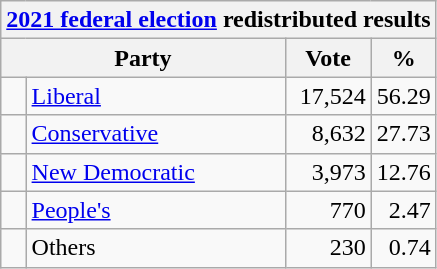<table class="wikitable">
<tr>
<th colspan="4"><a href='#'>2021 federal election</a> redistributed results</th>
</tr>
<tr>
<th bgcolor="#DDDDFF" width="130px" colspan="2">Party</th>
<th bgcolor="#DDDDFF" width="50px">Vote</th>
<th bgcolor="#DDDDFF" width="30px">%</th>
</tr>
<tr>
<td> </td>
<td><a href='#'>Liberal</a></td>
<td align=right>17,524</td>
<td align=right>56.29</td>
</tr>
<tr>
<td> </td>
<td><a href='#'>Conservative</a></td>
<td align=right>8,632</td>
<td align=right>27.73</td>
</tr>
<tr>
<td> </td>
<td><a href='#'>New Democratic</a></td>
<td align=right>3,973</td>
<td align=right>12.76</td>
</tr>
<tr>
<td> </td>
<td><a href='#'>People's</a></td>
<td align=right>770</td>
<td align=right>2.47</td>
</tr>
<tr>
<td> </td>
<td>Others</td>
<td align=right>230</td>
<td align=right>0.74</td>
</tr>
</table>
